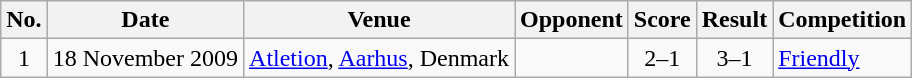<table class="wikitable sortable">
<tr>
<th scope="col">No.</th>
<th scope="col">Date</th>
<th scope="col">Venue</th>
<th scope="col">Opponent</th>
<th scope="col">Score</th>
<th scope="col">Result</th>
<th scope="col">Competition</th>
</tr>
<tr>
<td style="text-align:center">1</td>
<td>18 November 2009</td>
<td><a href='#'>Atletion</a>, <a href='#'>Aarhus</a>, Denmark</td>
<td></td>
<td style="text-align:center">2–1</td>
<td style="text-align:center">3–1</td>
<td><a href='#'>Friendly</a></td>
</tr>
</table>
